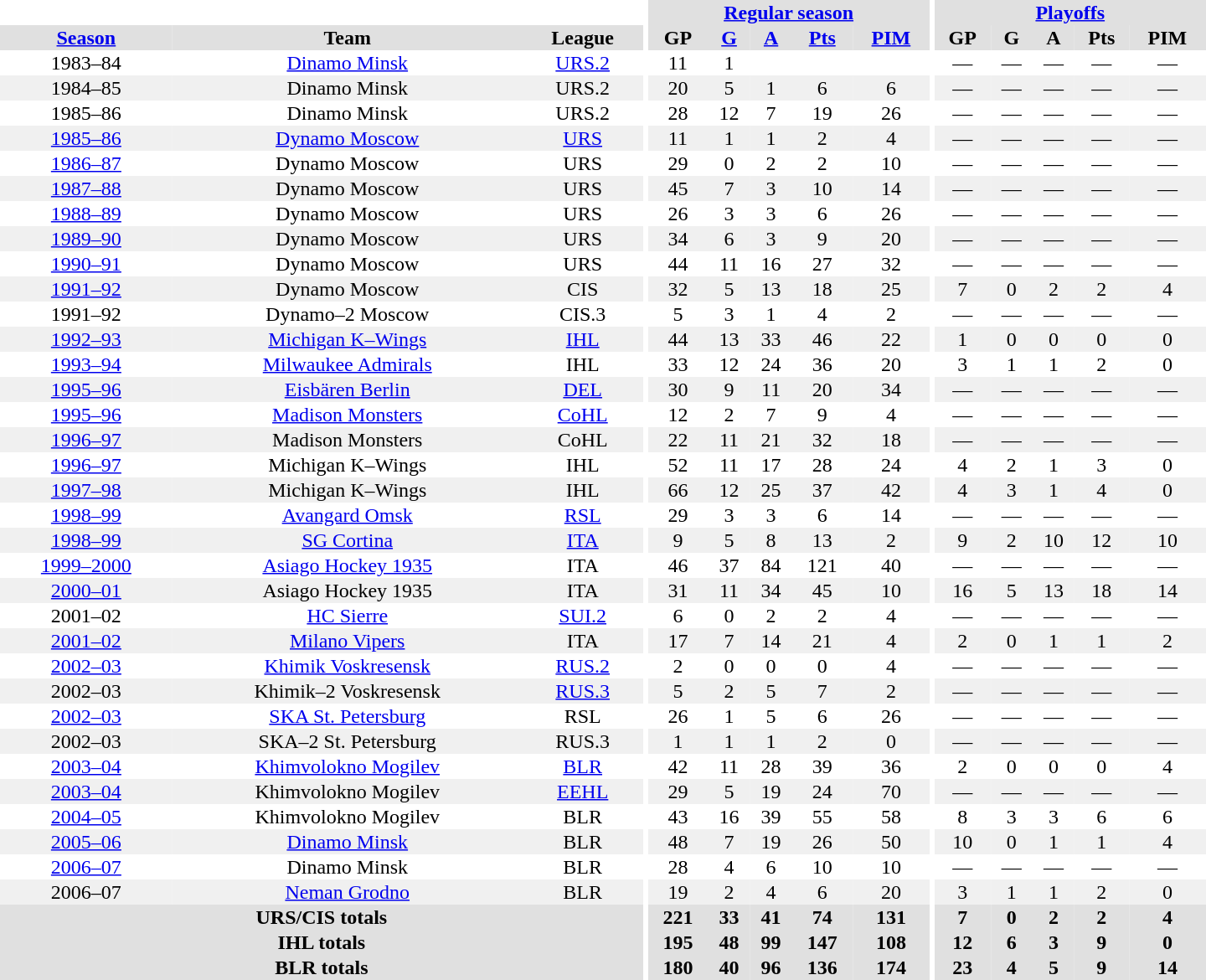<table border="0" cellpadding="1" cellspacing="0" style="text-align:center; width:60em">
<tr bgcolor="#e0e0e0">
<th colspan="3" bgcolor="#ffffff"></th>
<th rowspan="99" bgcolor="#ffffff"></th>
<th colspan="5"><a href='#'>Regular season</a></th>
<th rowspan="99" bgcolor="#ffffff"></th>
<th colspan="5"><a href='#'>Playoffs</a></th>
</tr>
<tr bgcolor="#e0e0e0">
<th><a href='#'>Season</a></th>
<th>Team</th>
<th>League</th>
<th>GP</th>
<th><a href='#'>G</a></th>
<th><a href='#'>A</a></th>
<th><a href='#'>Pts</a></th>
<th><a href='#'>PIM</a></th>
<th>GP</th>
<th>G</th>
<th>A</th>
<th>Pts</th>
<th>PIM</th>
</tr>
<tr>
<td>1983–84</td>
<td><a href='#'>Dinamo Minsk</a></td>
<td><a href='#'>URS.2</a></td>
<td>11</td>
<td>1</td>
<td></td>
<td></td>
<td></td>
<td>—</td>
<td>—</td>
<td>—</td>
<td>—</td>
<td>—</td>
</tr>
<tr bgcolor="#f0f0f0">
<td>1984–85</td>
<td>Dinamo Minsk</td>
<td>URS.2</td>
<td>20</td>
<td>5</td>
<td>1</td>
<td>6</td>
<td>6</td>
<td>—</td>
<td>—</td>
<td>—</td>
<td>—</td>
<td>—</td>
</tr>
<tr>
<td>1985–86</td>
<td>Dinamo Minsk</td>
<td>URS.2</td>
<td>28</td>
<td>12</td>
<td>7</td>
<td>19</td>
<td>26</td>
<td>—</td>
<td>—</td>
<td>—</td>
<td>—</td>
<td>—</td>
</tr>
<tr bgcolor="#f0f0f0">
<td><a href='#'>1985–86</a></td>
<td><a href='#'>Dynamo Moscow</a></td>
<td><a href='#'>URS</a></td>
<td>11</td>
<td>1</td>
<td>1</td>
<td>2</td>
<td>4</td>
<td>—</td>
<td>—</td>
<td>—</td>
<td>—</td>
<td>—</td>
</tr>
<tr>
<td><a href='#'>1986–87</a></td>
<td>Dynamo Moscow</td>
<td>URS</td>
<td>29</td>
<td>0</td>
<td>2</td>
<td>2</td>
<td>10</td>
<td>—</td>
<td>—</td>
<td>—</td>
<td>—</td>
<td>—</td>
</tr>
<tr bgcolor="#f0f0f0">
<td><a href='#'>1987–88</a></td>
<td>Dynamo Moscow</td>
<td>URS</td>
<td>45</td>
<td>7</td>
<td>3</td>
<td>10</td>
<td>14</td>
<td>—</td>
<td>—</td>
<td>—</td>
<td>—</td>
<td>—</td>
</tr>
<tr>
<td><a href='#'>1988–89</a></td>
<td>Dynamo Moscow</td>
<td>URS</td>
<td>26</td>
<td>3</td>
<td>3</td>
<td>6</td>
<td>26</td>
<td>—</td>
<td>—</td>
<td>—</td>
<td>—</td>
<td>—</td>
</tr>
<tr bgcolor="#f0f0f0">
<td><a href='#'>1989–90</a></td>
<td>Dynamo Moscow</td>
<td>URS</td>
<td>34</td>
<td>6</td>
<td>3</td>
<td>9</td>
<td>20</td>
<td>—</td>
<td>—</td>
<td>—</td>
<td>—</td>
<td>—</td>
</tr>
<tr>
<td><a href='#'>1990–91</a></td>
<td>Dynamo Moscow</td>
<td>URS</td>
<td>44</td>
<td>11</td>
<td>16</td>
<td>27</td>
<td>32</td>
<td>—</td>
<td>—</td>
<td>—</td>
<td>—</td>
<td>—</td>
</tr>
<tr bgcolor="#f0f0f0">
<td><a href='#'>1991–92</a></td>
<td>Dynamo Moscow</td>
<td>CIS</td>
<td>32</td>
<td>5</td>
<td>13</td>
<td>18</td>
<td>25</td>
<td>7</td>
<td>0</td>
<td>2</td>
<td>2</td>
<td>4</td>
</tr>
<tr>
<td>1991–92</td>
<td>Dynamo–2 Moscow</td>
<td>CIS.3</td>
<td>5</td>
<td>3</td>
<td>1</td>
<td>4</td>
<td>2</td>
<td>—</td>
<td>—</td>
<td>—</td>
<td>—</td>
<td>—</td>
</tr>
<tr bgcolor="#f0f0f0">
<td><a href='#'>1992–93</a></td>
<td><a href='#'>Michigan K–Wings</a></td>
<td><a href='#'>IHL</a></td>
<td>44</td>
<td>13</td>
<td>33</td>
<td>46</td>
<td>22</td>
<td>1</td>
<td>0</td>
<td>0</td>
<td>0</td>
<td>0</td>
</tr>
<tr>
<td><a href='#'>1993–94</a></td>
<td><a href='#'>Milwaukee Admirals</a></td>
<td>IHL</td>
<td>33</td>
<td>12</td>
<td>24</td>
<td>36</td>
<td>20</td>
<td>3</td>
<td>1</td>
<td>1</td>
<td>2</td>
<td>0</td>
</tr>
<tr bgcolor="#f0f0f0">
<td><a href='#'>1995–96</a></td>
<td><a href='#'>Eisbären Berlin</a></td>
<td><a href='#'>DEL</a></td>
<td>30</td>
<td>9</td>
<td>11</td>
<td>20</td>
<td>34</td>
<td>—</td>
<td>—</td>
<td>—</td>
<td>—</td>
<td>—</td>
</tr>
<tr>
<td><a href='#'>1995–96</a></td>
<td><a href='#'>Madison Monsters</a></td>
<td><a href='#'>CoHL</a></td>
<td>12</td>
<td>2</td>
<td>7</td>
<td>9</td>
<td>4</td>
<td>—</td>
<td>—</td>
<td>—</td>
<td>—</td>
<td>—</td>
</tr>
<tr bgcolor="#f0f0f0">
<td><a href='#'>1996–97</a></td>
<td>Madison Monsters</td>
<td>CoHL</td>
<td>22</td>
<td>11</td>
<td>21</td>
<td>32</td>
<td>18</td>
<td>—</td>
<td>—</td>
<td>—</td>
<td>—</td>
<td>—</td>
</tr>
<tr>
<td><a href='#'>1996–97</a></td>
<td>Michigan K–Wings</td>
<td>IHL</td>
<td>52</td>
<td>11</td>
<td>17</td>
<td>28</td>
<td>24</td>
<td>4</td>
<td>2</td>
<td>1</td>
<td>3</td>
<td>0</td>
</tr>
<tr bgcolor="#f0f0f0">
<td><a href='#'>1997–98</a></td>
<td>Michigan K–Wings</td>
<td>IHL</td>
<td>66</td>
<td>12</td>
<td>25</td>
<td>37</td>
<td>42</td>
<td>4</td>
<td>3</td>
<td>1</td>
<td>4</td>
<td>0</td>
</tr>
<tr>
<td><a href='#'>1998–99</a></td>
<td><a href='#'>Avangard Omsk</a></td>
<td><a href='#'>RSL</a></td>
<td>29</td>
<td>3</td>
<td>3</td>
<td>6</td>
<td>14</td>
<td>—</td>
<td>—</td>
<td>—</td>
<td>—</td>
<td>—</td>
</tr>
<tr bgcolor="#f0f0f0">
<td><a href='#'>1998–99</a></td>
<td><a href='#'>SG Cortina</a></td>
<td><a href='#'>ITA</a></td>
<td>9</td>
<td>5</td>
<td>8</td>
<td>13</td>
<td>2</td>
<td>9</td>
<td>2</td>
<td>10</td>
<td>12</td>
<td>10</td>
</tr>
<tr>
<td><a href='#'>1999–2000</a></td>
<td><a href='#'>Asiago Hockey 1935</a></td>
<td>ITA</td>
<td>46</td>
<td>37</td>
<td>84</td>
<td>121</td>
<td>40</td>
<td>—</td>
<td>—</td>
<td>—</td>
<td>—</td>
<td>—</td>
</tr>
<tr bgcolor="#f0f0f0">
<td><a href='#'>2000–01</a></td>
<td>Asiago Hockey 1935</td>
<td>ITA</td>
<td>31</td>
<td>11</td>
<td>34</td>
<td>45</td>
<td>10</td>
<td>16</td>
<td>5</td>
<td>13</td>
<td>18</td>
<td>14</td>
</tr>
<tr>
<td>2001–02</td>
<td><a href='#'>HC Sierre</a></td>
<td><a href='#'>SUI.2</a></td>
<td>6</td>
<td>0</td>
<td>2</td>
<td>2</td>
<td>4</td>
<td>—</td>
<td>—</td>
<td>—</td>
<td>—</td>
<td>—</td>
</tr>
<tr bgcolor="#f0f0f0">
<td><a href='#'>2001–02</a></td>
<td><a href='#'>Milano Vipers</a></td>
<td>ITA</td>
<td>17</td>
<td>7</td>
<td>14</td>
<td>21</td>
<td>4</td>
<td>2</td>
<td>0</td>
<td>1</td>
<td>1</td>
<td>2</td>
</tr>
<tr>
<td><a href='#'>2002–03</a></td>
<td><a href='#'>Khimik Voskresensk</a></td>
<td><a href='#'>RUS.2</a></td>
<td>2</td>
<td>0</td>
<td>0</td>
<td>0</td>
<td>4</td>
<td>—</td>
<td>—</td>
<td>—</td>
<td>—</td>
<td>—</td>
</tr>
<tr bgcolor="#f0f0f0">
<td>2002–03</td>
<td>Khimik–2 Voskresensk</td>
<td><a href='#'>RUS.3</a></td>
<td>5</td>
<td>2</td>
<td>5</td>
<td>7</td>
<td>2</td>
<td>—</td>
<td>—</td>
<td>—</td>
<td>—</td>
<td>—</td>
</tr>
<tr>
<td><a href='#'>2002–03</a></td>
<td><a href='#'>SKA St. Petersburg</a></td>
<td>RSL</td>
<td>26</td>
<td>1</td>
<td>5</td>
<td>6</td>
<td>26</td>
<td>—</td>
<td>—</td>
<td>—</td>
<td>—</td>
<td>—</td>
</tr>
<tr bgcolor="#f0f0f0">
<td>2002–03</td>
<td>SKA–2 St. Petersburg</td>
<td>RUS.3</td>
<td>1</td>
<td>1</td>
<td>1</td>
<td>2</td>
<td>0</td>
<td>—</td>
<td>—</td>
<td>—</td>
<td>—</td>
<td>—</td>
</tr>
<tr>
<td><a href='#'>2003–04</a></td>
<td><a href='#'>Khimvolokno Mogilev</a></td>
<td><a href='#'>BLR</a></td>
<td>42</td>
<td>11</td>
<td>28</td>
<td>39</td>
<td>36</td>
<td>2</td>
<td>0</td>
<td>0</td>
<td>0</td>
<td>4</td>
</tr>
<tr bgcolor="#f0f0f0">
<td><a href='#'>2003–04</a></td>
<td>Khimvolokno Mogilev</td>
<td><a href='#'>EEHL</a></td>
<td>29</td>
<td>5</td>
<td>19</td>
<td>24</td>
<td>70</td>
<td>—</td>
<td>—</td>
<td>—</td>
<td>—</td>
<td>—</td>
</tr>
<tr>
<td><a href='#'>2004–05</a></td>
<td>Khimvolokno Mogilev</td>
<td>BLR</td>
<td>43</td>
<td>16</td>
<td>39</td>
<td>55</td>
<td>58</td>
<td>8</td>
<td>3</td>
<td>3</td>
<td>6</td>
<td>6</td>
</tr>
<tr bgcolor="#f0f0f0">
<td><a href='#'>2005–06</a></td>
<td><a href='#'>Dinamo Minsk</a></td>
<td>BLR</td>
<td>48</td>
<td>7</td>
<td>19</td>
<td>26</td>
<td>50</td>
<td>10</td>
<td>0</td>
<td>1</td>
<td>1</td>
<td>4</td>
</tr>
<tr>
<td><a href='#'>2006–07</a></td>
<td>Dinamo Minsk</td>
<td>BLR</td>
<td>28</td>
<td>4</td>
<td>6</td>
<td>10</td>
<td>10</td>
<td>—</td>
<td>—</td>
<td>—</td>
<td>—</td>
<td>—</td>
</tr>
<tr bgcolor="#f0f0f0">
<td>2006–07</td>
<td><a href='#'>Neman Grodno</a></td>
<td>BLR</td>
<td>19</td>
<td>2</td>
<td>4</td>
<td>6</td>
<td>20</td>
<td>3</td>
<td>1</td>
<td>1</td>
<td>2</td>
<td>0</td>
</tr>
<tr bgcolor="#e0e0e0">
<th colspan="3">URS/CIS totals</th>
<th>221</th>
<th>33</th>
<th>41</th>
<th>74</th>
<th>131</th>
<th>7</th>
<th>0</th>
<th>2</th>
<th>2</th>
<th>4</th>
</tr>
<tr bgcolor="#e0e0e0">
<th colspan="3">IHL totals</th>
<th>195</th>
<th>48</th>
<th>99</th>
<th>147</th>
<th>108</th>
<th>12</th>
<th>6</th>
<th>3</th>
<th>9</th>
<th>0</th>
</tr>
<tr bgcolor="#e0e0e0">
<th colspan="3">BLR totals</th>
<th>180</th>
<th>40</th>
<th>96</th>
<th>136</th>
<th>174</th>
<th>23</th>
<th>4</th>
<th>5</th>
<th>9</th>
<th>14</th>
</tr>
</table>
